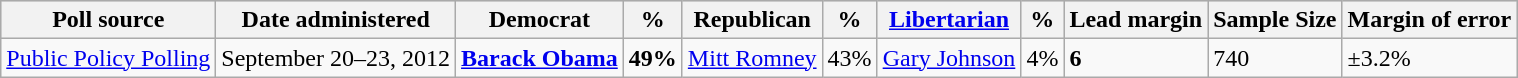<table class="wikitable">
<tr style="background:lightgrey;">
<th>Poll source</th>
<th>Date administered</th>
<th>Democrat</th>
<th>%</th>
<th>Republican</th>
<th>%</th>
<th><a href='#'>Libertarian</a></th>
<th>%</th>
<th>Lead margin</th>
<th>Sample Size</th>
<th>Margin of error</th>
</tr>
<tr>
<td><a href='#'>Public Policy Polling</a></td>
<td>September 20–23, 2012</td>
<td><strong><a href='#'>Barack Obama</a></strong></td>
<td><strong>49%</strong></td>
<td><a href='#'>Mitt Romney</a></td>
<td>43%</td>
<td><a href='#'>Gary Johnson</a></td>
<td>4%</td>
<td><strong>6</strong></td>
<td>740</td>
<td>±3.2%</td>
</tr>
</table>
